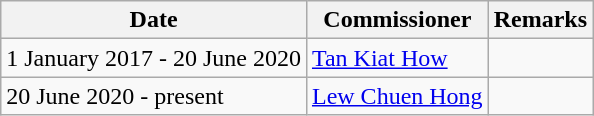<table class="wikitable">
<tr>
<th>Date</th>
<th>Commissioner</th>
<th>Remarks</th>
</tr>
<tr>
<td>1 January 2017 - 20 June 2020</td>
<td><a href='#'>Tan Kiat How</a></td>
<td></td>
</tr>
<tr>
<td>20 June 2020 - present</td>
<td><a href='#'>Lew Chuen Hong</a></td>
<td></td>
</tr>
</table>
